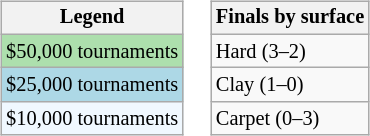<table>
<tr valign=top>
<td><br><table class=wikitable style="font-size:85%">
<tr>
<th>Legend</th>
</tr>
<tr style="background:#addfad;">
<td>$50,000 tournaments</td>
</tr>
<tr style="background:lightblue;">
<td>$25,000 tournaments</td>
</tr>
<tr style="background:#f0f8ff;">
<td>$10,000 tournaments</td>
</tr>
</table>
</td>
<td><br><table class=wikitable style="font-size:85%">
<tr>
<th>Finals by surface</th>
</tr>
<tr>
<td>Hard (3–2)</td>
</tr>
<tr>
<td>Clay (1–0)</td>
</tr>
<tr>
<td>Carpet (0–3)</td>
</tr>
</table>
</td>
</tr>
</table>
